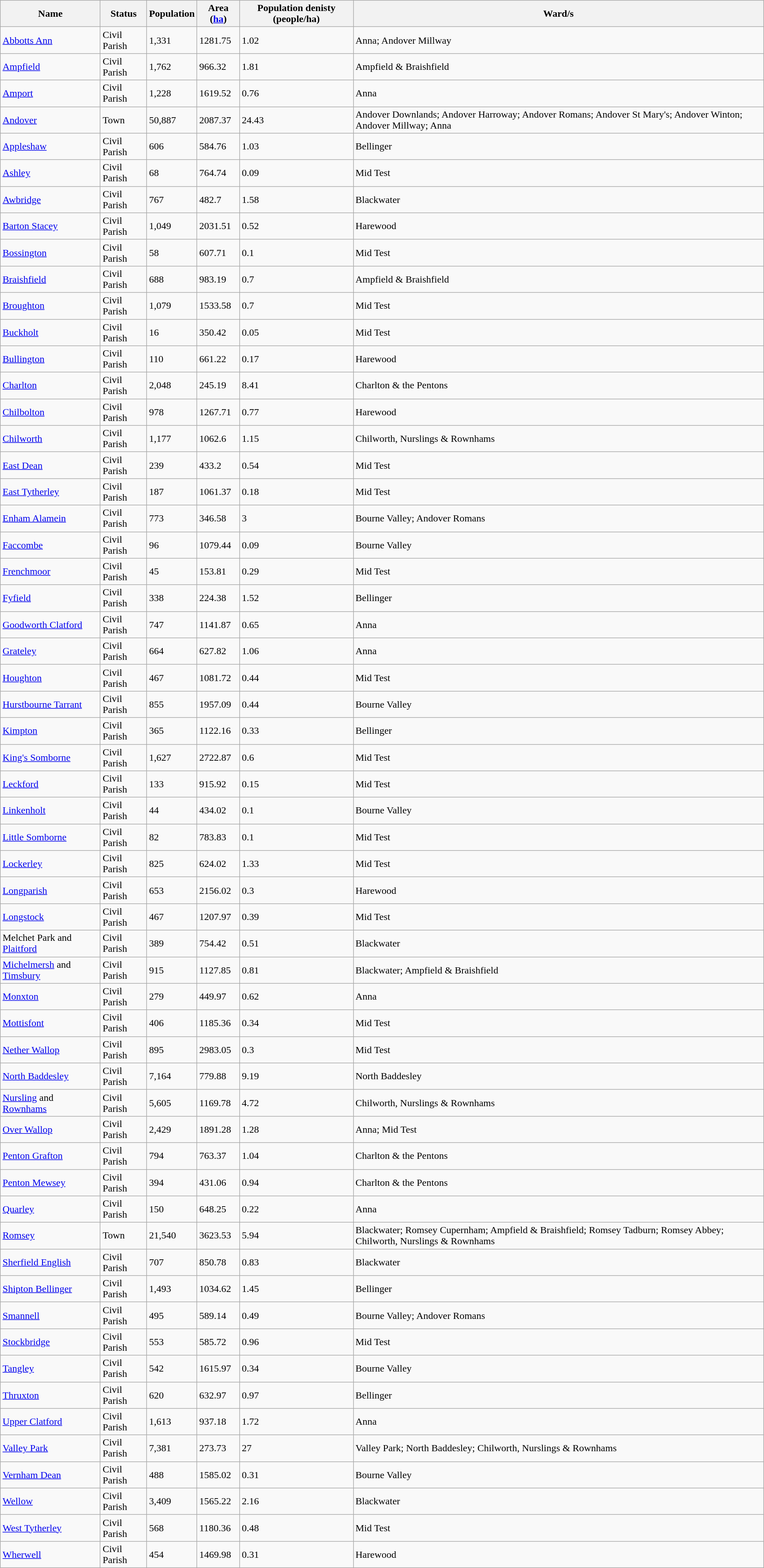<table class="wikitable sortable mw-collapsible">
<tr>
<th>Name</th>
<th>Status</th>
<th>Population</th>
<th>Area (<a href='#'>ha</a>)</th>
<th>Population denisty (people/ha)</th>
<th>Ward/s</th>
</tr>
<tr>
<td><a href='#'>Abbotts Ann</a></td>
<td>Civil Parish</td>
<td>1,331</td>
<td>1281.75</td>
<td>1.02</td>
<td>Anna; Andover Millway</td>
</tr>
<tr>
<td><a href='#'>Ampfield</a></td>
<td>Civil Parish</td>
<td>1,762</td>
<td>966.32</td>
<td>1.81</td>
<td>Ampfield & Braishfield</td>
</tr>
<tr>
<td><a href='#'>Amport</a></td>
<td>Civil Parish</td>
<td>1,228</td>
<td>1619.52</td>
<td>0.76</td>
<td>Anna</td>
</tr>
<tr>
<td><a href='#'>Andover</a></td>
<td>Town</td>
<td>50,887</td>
<td>2087.37</td>
<td>24.43</td>
<td>Andover Downlands; Andover Harroway; Andover Romans; Andover St Mary's; Andover Winton; Andover Millway; Anna</td>
</tr>
<tr>
<td><a href='#'>Appleshaw</a></td>
<td>Civil Parish</td>
<td>606</td>
<td>584.76</td>
<td>1.03</td>
<td>Bellinger</td>
</tr>
<tr>
<td><a href='#'>Ashley</a></td>
<td>Civil Parish</td>
<td>68</td>
<td>764.74</td>
<td>0.09</td>
<td>Mid Test</td>
</tr>
<tr>
<td><a href='#'>Awbridge</a></td>
<td>Civil Parish</td>
<td>767</td>
<td>482.7</td>
<td>1.58</td>
<td>Blackwater</td>
</tr>
<tr>
<td><a href='#'>Barton Stacey</a></td>
<td>Civil Parish</td>
<td>1,049</td>
<td>2031.51</td>
<td>0.52</td>
<td>Harewood</td>
</tr>
<tr>
<td><a href='#'>Bossington</a></td>
<td>Civil Parish</td>
<td>58</td>
<td>607.71</td>
<td>0.1</td>
<td>Mid Test</td>
</tr>
<tr>
<td><a href='#'>Braishfield</a></td>
<td>Civil Parish</td>
<td>688</td>
<td>983.19</td>
<td>0.7</td>
<td>Ampfield & Braishfield</td>
</tr>
<tr>
<td><a href='#'>Broughton</a></td>
<td>Civil Parish</td>
<td>1,079</td>
<td>1533.58</td>
<td>0.7</td>
<td>Mid Test</td>
</tr>
<tr>
<td><a href='#'>Buckholt</a></td>
<td>Civil Parish</td>
<td>16</td>
<td>350.42</td>
<td>0.05</td>
<td>Mid Test</td>
</tr>
<tr>
<td><a href='#'>Bullington</a></td>
<td>Civil Parish</td>
<td>110</td>
<td>661.22</td>
<td>0.17</td>
<td>Harewood</td>
</tr>
<tr>
<td><a href='#'>Charlton</a></td>
<td>Civil Parish</td>
<td>2,048</td>
<td>245.19</td>
<td>8.41</td>
<td>Charlton & the Pentons</td>
</tr>
<tr>
<td><a href='#'>Chilbolton</a></td>
<td>Civil Parish</td>
<td>978</td>
<td>1267.71</td>
<td>0.77</td>
<td>Harewood</td>
</tr>
<tr>
<td><a href='#'>Chilworth</a></td>
<td>Civil Parish</td>
<td>1,177</td>
<td>1062.6</td>
<td>1.15</td>
<td>Chilworth, Nurslings & Rownhams</td>
</tr>
<tr>
<td><a href='#'>East Dean</a></td>
<td>Civil Parish</td>
<td>239</td>
<td>433.2</td>
<td>0.54</td>
<td>Mid Test</td>
</tr>
<tr>
<td><a href='#'>East Tytherley</a></td>
<td>Civil Parish</td>
<td>187</td>
<td>1061.37</td>
<td>0.18</td>
<td>Mid Test</td>
</tr>
<tr>
<td><a href='#'>Enham Alamein</a></td>
<td>Civil Parish</td>
<td>773</td>
<td>346.58</td>
<td>3</td>
<td>Bourne Valley; Andover Romans</td>
</tr>
<tr>
<td><a href='#'>Faccombe</a></td>
<td>Civil Parish</td>
<td>96</td>
<td>1079.44</td>
<td>0.09</td>
<td>Bourne Valley</td>
</tr>
<tr>
<td><a href='#'>Frenchmoor</a></td>
<td>Civil Parish</td>
<td>45</td>
<td>153.81</td>
<td>0.29</td>
<td>Mid Test</td>
</tr>
<tr>
<td><a href='#'>Fyfield</a></td>
<td>Civil Parish</td>
<td>338</td>
<td>224.38</td>
<td>1.52</td>
<td>Bellinger</td>
</tr>
<tr>
<td><a href='#'>Goodworth Clatford</a></td>
<td>Civil Parish</td>
<td>747</td>
<td>1141.87</td>
<td>0.65</td>
<td>Anna</td>
</tr>
<tr>
<td><a href='#'>Grateley</a></td>
<td>Civil Parish</td>
<td>664</td>
<td>627.82</td>
<td>1.06</td>
<td>Anna</td>
</tr>
<tr>
<td><a href='#'>Houghton</a></td>
<td>Civil Parish</td>
<td>467</td>
<td>1081.72</td>
<td>0.44</td>
<td>Mid Test</td>
</tr>
<tr>
<td><a href='#'>Hurstbourne Tarrant</a></td>
<td>Civil Parish</td>
<td>855</td>
<td>1957.09</td>
<td>0.44</td>
<td>Bourne Valley</td>
</tr>
<tr>
<td><a href='#'>Kimpton</a></td>
<td>Civil Parish</td>
<td>365</td>
<td>1122.16</td>
<td>0.33</td>
<td>Bellinger</td>
</tr>
<tr>
<td><a href='#'>King's Somborne</a></td>
<td>Civil Parish</td>
<td>1,627</td>
<td>2722.87</td>
<td>0.6</td>
<td>Mid Test</td>
</tr>
<tr>
<td><a href='#'>Leckford</a></td>
<td>Civil Parish</td>
<td>133</td>
<td>915.92</td>
<td>0.15</td>
<td>Mid Test</td>
</tr>
<tr>
<td><a href='#'>Linkenholt</a></td>
<td>Civil Parish</td>
<td>44</td>
<td>434.02</td>
<td>0.1</td>
<td>Bourne Valley</td>
</tr>
<tr>
<td><a href='#'>Little Somborne</a></td>
<td>Civil Parish</td>
<td>82</td>
<td>783.83</td>
<td>0.1</td>
<td>Mid Test</td>
</tr>
<tr>
<td><a href='#'>Lockerley</a></td>
<td>Civil Parish</td>
<td>825</td>
<td>624.02</td>
<td>1.33</td>
<td>Mid Test</td>
</tr>
<tr>
<td><a href='#'>Longparish</a></td>
<td>Civil Parish</td>
<td>653</td>
<td>2156.02</td>
<td>0.3</td>
<td>Harewood</td>
</tr>
<tr>
<td><a href='#'>Longstock</a></td>
<td>Civil Parish</td>
<td>467</td>
<td>1207.97</td>
<td>0.39</td>
<td>Mid Test</td>
</tr>
<tr>
<td>Melchet Park and <a href='#'>Plaitford</a></td>
<td>Civil Parish</td>
<td>389</td>
<td>754.42</td>
<td>0.51</td>
<td>Blackwater</td>
</tr>
<tr>
<td><a href='#'>Michelmersh</a> and <a href='#'>Timsbury</a></td>
<td>Civil Parish</td>
<td>915</td>
<td>1127.85</td>
<td>0.81</td>
<td>Blackwater; Ampfield & Braishfield</td>
</tr>
<tr>
<td><a href='#'>Monxton</a></td>
<td>Civil Parish</td>
<td>279</td>
<td>449.97</td>
<td>0.62</td>
<td>Anna</td>
</tr>
<tr>
<td><a href='#'>Mottisfont</a></td>
<td>Civil Parish</td>
<td>406</td>
<td>1185.36</td>
<td>0.34</td>
<td>Mid Test</td>
</tr>
<tr>
<td><a href='#'>Nether Wallop</a></td>
<td>Civil Parish</td>
<td>895</td>
<td>2983.05</td>
<td>0.3</td>
<td>Mid Test</td>
</tr>
<tr>
<td><a href='#'>North Baddesley</a></td>
<td>Civil Parish</td>
<td>7,164</td>
<td>779.88</td>
<td>9.19</td>
<td>North Baddesley</td>
</tr>
<tr>
<td><a href='#'>Nursling</a> and <a href='#'>Rownhams</a></td>
<td>Civil Parish</td>
<td>5,605</td>
<td>1169.78</td>
<td>4.72</td>
<td>Chilworth, Nurslings & Rownhams</td>
</tr>
<tr>
<td><a href='#'>Over Wallop</a></td>
<td>Civil Parish</td>
<td>2,429</td>
<td>1891.28</td>
<td>1.28</td>
<td>Anna; Mid Test</td>
</tr>
<tr>
<td><a href='#'>Penton Grafton</a></td>
<td>Civil Parish</td>
<td>794</td>
<td>763.37</td>
<td>1.04</td>
<td>Charlton & the Pentons</td>
</tr>
<tr>
<td><a href='#'>Penton Mewsey</a></td>
<td>Civil Parish</td>
<td>394</td>
<td>431.06</td>
<td>0.94</td>
<td>Charlton & the Pentons</td>
</tr>
<tr>
<td><a href='#'>Quarley</a></td>
<td>Civil Parish</td>
<td>150</td>
<td>648.25</td>
<td>0.22</td>
<td>Anna</td>
</tr>
<tr>
<td><a href='#'>Romsey</a></td>
<td>Town</td>
<td>21,540</td>
<td>3623.53</td>
<td>5.94</td>
<td>Blackwater; Romsey Cupernham; Ampfield & Braishfield; Romsey Tadburn; Romsey Abbey; Chilworth, Nurslings & Rownhams</td>
</tr>
<tr>
<td><a href='#'>Sherfield English</a></td>
<td>Civil Parish</td>
<td>707</td>
<td>850.78</td>
<td>0.83</td>
<td>Blackwater</td>
</tr>
<tr>
<td><a href='#'>Shipton Bellinger</a></td>
<td>Civil Parish</td>
<td>1,493</td>
<td>1034.62</td>
<td>1.45</td>
<td>Bellinger</td>
</tr>
<tr>
<td><a href='#'>Smannell</a></td>
<td>Civil Parish</td>
<td>495</td>
<td>589.14</td>
<td>0.49</td>
<td>Bourne Valley; Andover Romans</td>
</tr>
<tr>
<td><a href='#'>Stockbridge</a></td>
<td>Civil Parish</td>
<td>553</td>
<td>585.72</td>
<td>0.96</td>
<td>Mid Test</td>
</tr>
<tr>
<td><a href='#'>Tangley</a></td>
<td>Civil Parish</td>
<td>542</td>
<td>1615.97</td>
<td>0.34</td>
<td>Bourne Valley</td>
</tr>
<tr>
<td><a href='#'>Thruxton</a></td>
<td>Civil Parish</td>
<td>620</td>
<td>632.97</td>
<td>0.97</td>
<td>Bellinger</td>
</tr>
<tr>
<td><a href='#'>Upper Clatford</a></td>
<td>Civil Parish</td>
<td>1,613</td>
<td>937.18</td>
<td>1.72</td>
<td>Anna</td>
</tr>
<tr>
<td><a href='#'>Valley Park</a></td>
<td>Civil Parish</td>
<td>7,381</td>
<td>273.73</td>
<td>27</td>
<td>Valley Park; North Baddesley; Chilworth, Nurslings & Rownhams</td>
</tr>
<tr>
<td><a href='#'>Vernham Dean</a></td>
<td>Civil Parish</td>
<td>488</td>
<td>1585.02</td>
<td>0.31</td>
<td>Bourne Valley</td>
</tr>
<tr>
<td><a href='#'>Wellow</a></td>
<td>Civil Parish</td>
<td>3,409</td>
<td>1565.22</td>
<td>2.16</td>
<td>Blackwater</td>
</tr>
<tr>
<td><a href='#'>West Tytherley</a></td>
<td>Civil Parish</td>
<td>568</td>
<td>1180.36</td>
<td>0.48</td>
<td>Mid Test</td>
</tr>
<tr>
<td><a href='#'>Wherwell</a></td>
<td>Civil Parish</td>
<td>454</td>
<td>1469.98</td>
<td>0.31</td>
<td>Harewood</td>
</tr>
</table>
